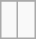<table class="wikitable">
<tr align="center">
</tr>
<tr align="center">
<td> </td>
<td> </td>
</tr>
</table>
